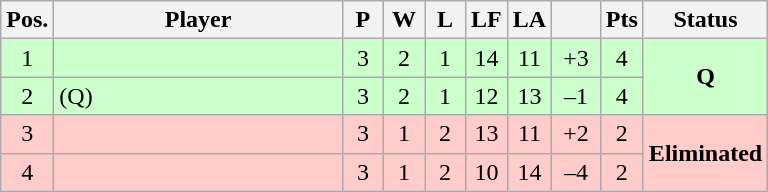<table class="wikitable" style="text-align:center; margin: 1em auto 1em auto, align:left">
<tr>
<th width=20>Pos.</th>
<th width=185>Player</th>
<th width=20>P</th>
<th width=20>W</th>
<th width=20>L</th>
<th width=20>LF</th>
<th width=20>LA</th>
<th width=25></th>
<th width=20>Pts</th>
<th width=70>Status</th>
</tr>
<tr style="background:#CCFFCC;">
<td>1</td>
<td style="text-align:left"></td>
<td>3</td>
<td>2</td>
<td>1</td>
<td>14</td>
<td>11</td>
<td>+3</td>
<td>4</td>
<td rowspan=2><strong>Q</strong></td>
</tr>
<tr style="background:#CCFFCC;">
<td>2</td>
<td style="text-align:left"> (Q)</td>
<td>3</td>
<td>2</td>
<td>1</td>
<td>12</td>
<td>13</td>
<td>–1</td>
<td>4</td>
</tr>
<tr style="background:#FFCCCC;">
<td>3</td>
<td style="text-align:left"></td>
<td>3</td>
<td>1</td>
<td>2</td>
<td>13</td>
<td>11</td>
<td>+2</td>
<td>2</td>
<td rowspan=2><strong>Eliminated</strong></td>
</tr>
<tr style="background:#FFCCCC;">
<td>4</td>
<td style="text-align:left"></td>
<td>3</td>
<td>1</td>
<td>2</td>
<td>10</td>
<td>14</td>
<td>–4</td>
<td>2</td>
</tr>
</table>
